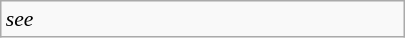<table class="wikitable floatright" style="font-size: 0.9em; width: 270px">
<tr>
<td><em>see </em></td>
</tr>
</table>
